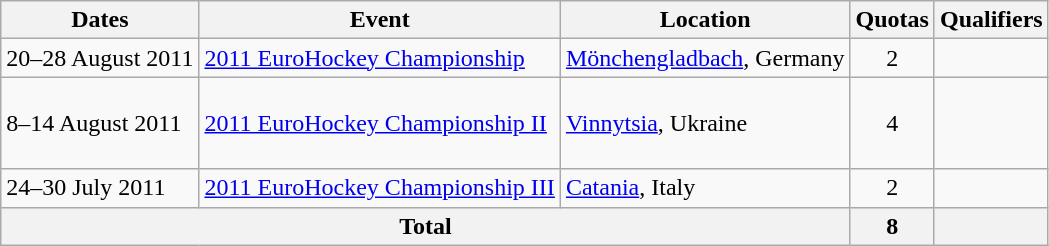<table class=wikitable>
<tr>
<th>Dates</th>
<th>Event</th>
<th>Location</th>
<th>Quotas</th>
<th>Qualifiers</th>
</tr>
<tr>
<td>20–28 August 2011</td>
<td><a href='#'>2011 EuroHockey Championship</a></td>
<td><a href='#'>Mönchengladbach</a>, Germany</td>
<td align=center>2</td>
<td> <br> </td>
</tr>
<tr>
<td>8–14 August 2011</td>
<td><a href='#'>2011 EuroHockey Championship II</a></td>
<td><a href='#'>Vinnytsia</a>, Ukraine</td>
<td align=center>4</td>
<td> <br>  <br>  <br> </td>
</tr>
<tr>
<td>24–30 July 2011</td>
<td><a href='#'>2011 EuroHockey Championship III</a></td>
<td><a href='#'>Catania</a>, Italy</td>
<td align=center>2</td>
<td> <br> </td>
</tr>
<tr>
<th colspan="3">Total</th>
<th>8</th>
<th></th>
</tr>
</table>
